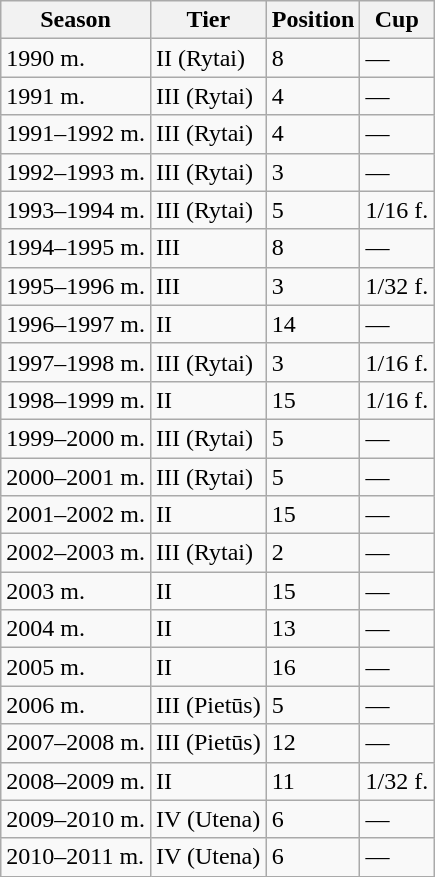<table class="wikitable">
<tr>
<th>Season</th>
<th>Tier</th>
<th>Position</th>
<th>Cup</th>
</tr>
<tr>
<td>1990 m.</td>
<td>II (Rytai)</td>
<td>8</td>
<td>—</td>
</tr>
<tr>
<td>1991 m.</td>
<td>III (Rytai)</td>
<td>4</td>
<td>—</td>
</tr>
<tr>
<td>1991–1992 m.</td>
<td>III (Rytai)</td>
<td>4</td>
<td>—</td>
</tr>
<tr>
<td>1992–1993 m.</td>
<td>III (Rytai)</td>
<td>3</td>
<td>—</td>
</tr>
<tr>
<td>1993–1994 m.</td>
<td>III (Rytai)</td>
<td>5</td>
<td>1/16 f.</td>
</tr>
<tr>
<td>1994–1995 m.</td>
<td>III</td>
<td>8</td>
<td>—</td>
</tr>
<tr>
<td>1995–1996 m.</td>
<td>III</td>
<td>3</td>
<td>1/32 f.</td>
</tr>
<tr>
<td>1996–1997 m.</td>
<td>II</td>
<td>14</td>
<td>—</td>
</tr>
<tr>
<td>1997–1998 m.</td>
<td>III (Rytai)</td>
<td>3</td>
<td>1/16 f.</td>
</tr>
<tr>
<td>1998–1999 m.</td>
<td>II</td>
<td>15</td>
<td>1/16 f.</td>
</tr>
<tr>
<td>1999–2000 m.</td>
<td>III (Rytai)</td>
<td>5</td>
<td>—</td>
</tr>
<tr>
<td>2000–2001 m.</td>
<td>III (Rytai)</td>
<td>5</td>
<td>—</td>
</tr>
<tr>
<td>2001–2002 m.</td>
<td>II</td>
<td>15</td>
<td>—</td>
</tr>
<tr>
<td>2002–2003 m.</td>
<td>III (Rytai)</td>
<td>2</td>
<td>—</td>
</tr>
<tr>
<td>2003 m.</td>
<td>II</td>
<td>15</td>
<td>—</td>
</tr>
<tr>
<td>2004 m.</td>
<td>II</td>
<td>13</td>
<td>—</td>
</tr>
<tr>
<td>2005 m.</td>
<td>II</td>
<td>16</td>
<td>—</td>
</tr>
<tr>
<td>2006 m.</td>
<td>III (Pietūs)</td>
<td>5</td>
<td>—</td>
</tr>
<tr>
<td>2007–2008 m.</td>
<td>III (Pietūs)</td>
<td>12</td>
<td>—</td>
</tr>
<tr>
<td>2008–2009 m.</td>
<td>II</td>
<td>11</td>
<td>1/32 f.</td>
</tr>
<tr>
<td>2009–2010 m.</td>
<td>IV (Utena)</td>
<td>6</td>
<td>—</td>
</tr>
<tr>
<td>2010–2011 m.</td>
<td>IV (Utena)</td>
<td>6</td>
<td>—</td>
</tr>
</table>
